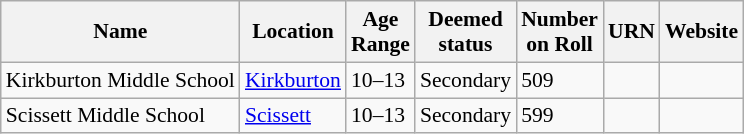<table class="wikitable sortable" style="font-size:90%;">
<tr>
<th>Name</th>
<th>Location</th>
<th>Age<br>Range</th>
<th>Deemed<br>status</th>
<th>Number<br>on Roll</th>
<th class="unsortable">URN</th>
<th class="unsortable">Website</th>
</tr>
<tr>
<td>Kirkburton Middle School</td>
<td><a href='#'>Kirkburton</a></td>
<td>10–13</td>
<td>Secondary</td>
<td>509</td>
<td></td>
<td></td>
</tr>
<tr>
<td>Scissett Middle School</td>
<td><a href='#'>Scissett</a></td>
<td>10–13</td>
<td>Secondary</td>
<td>599</td>
<td></td>
<td></td>
</tr>
</table>
